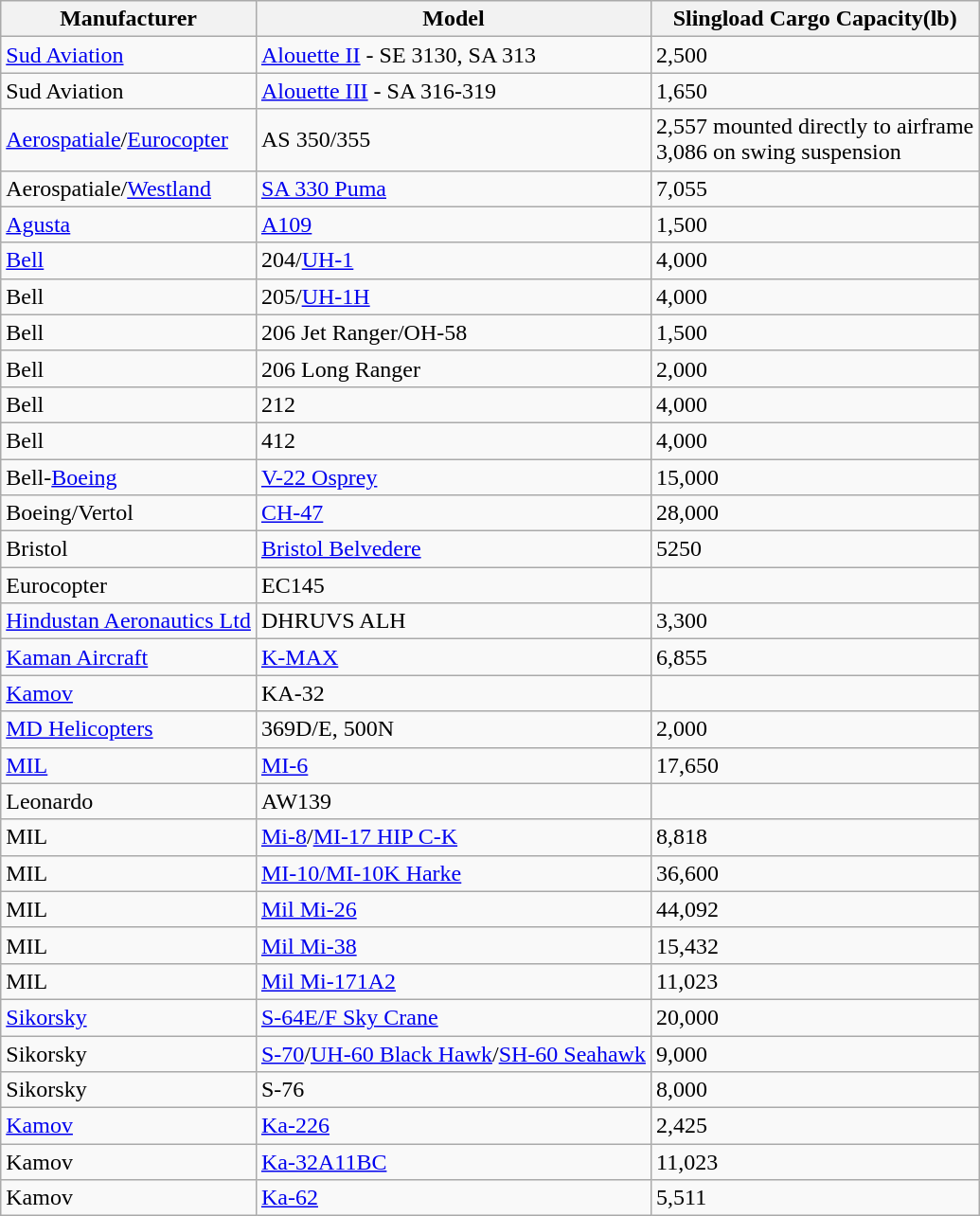<table class="wikitable sortable">
<tr>
<th>Manufacturer</th>
<th>Model</th>
<th data-sort-type="number">Slingload Cargo Capacity(lb)</th>
</tr>
<tr>
<td><a href='#'>Sud Aviation</a></td>
<td><a href='#'>Alouette II</a> - SE 3130, SA 313</td>
<td>2,500</td>
</tr>
<tr>
<td>Sud Aviation</td>
<td><a href='#'>Alouette III</a> - SA 316-319</td>
<td>1,650</td>
</tr>
<tr>
<td><a href='#'>Aerospatiale</a>/<a href='#'>Eurocopter</a></td>
<td>AS 350/355</td>
<td>2,557 mounted directly to airframe<br>3,086 on swing suspension</td>
</tr>
<tr>
<td>Aerospatiale/<a href='#'>Westland</a></td>
<td><a href='#'>SA 330 Puma</a></td>
<td>7,055</td>
</tr>
<tr>
<td><a href='#'>Agusta</a></td>
<td><a href='#'>A109</a></td>
<td>1,500</td>
</tr>
<tr>
<td><a href='#'>Bell</a></td>
<td>204/<a href='#'>UH-1</a></td>
<td>4,000</td>
</tr>
<tr>
<td>Bell</td>
<td>205/<a href='#'>UH-1H</a></td>
<td>4,000</td>
</tr>
<tr>
<td>Bell</td>
<td>206 Jet Ranger/OH-58</td>
<td>1,500</td>
</tr>
<tr>
<td>Bell</td>
<td>206 Long Ranger</td>
<td>2,000</td>
</tr>
<tr>
<td>Bell</td>
<td>212</td>
<td>4,000</td>
</tr>
<tr>
<td>Bell</td>
<td>412</td>
<td>4,000</td>
</tr>
<tr>
<td>Bell-<a href='#'>Boeing</a></td>
<td><a href='#'>V-22 Osprey</a></td>
<td>15,000</td>
</tr>
<tr>
<td>Boeing/Vertol</td>
<td><a href='#'>CH-47</a></td>
<td>28,000</td>
</tr>
<tr>
<td>Bristol</td>
<td><a href='#'>Bristol Belvedere</a></td>
<td>5250</td>
</tr>
<tr>
<td>Eurocopter</td>
<td>EC145</td>
<td></td>
</tr>
<tr>
<td><a href='#'>Hindustan Aeronautics Ltd</a></td>
<td>DHRUVS ALH</td>
<td>3,300</td>
</tr>
<tr>
<td><a href='#'>Kaman Aircraft</a></td>
<td><a href='#'>K-MAX</a></td>
<td>6,855</td>
</tr>
<tr>
<td><a href='#'>Kamov</a></td>
<td>KA-32</td>
<td></td>
</tr>
<tr>
<td><a href='#'>MD Helicopters</a></td>
<td>369D/E, 500N</td>
<td>2,000</td>
</tr>
<tr>
<td><a href='#'>MIL</a></td>
<td><a href='#'>MI-6</a></td>
<td>17,650</td>
</tr>
<tr>
<td>Leonardo</td>
<td>AW139</td>
<td></td>
</tr>
<tr>
<td>MIL</td>
<td><a href='#'>Mi-8</a>/<a href='#'>MI-17 HIP C-K</a></td>
<td>8,818</td>
</tr>
<tr>
<td>MIL</td>
<td><a href='#'>MI-10/MI-10K Harke</a></td>
<td>36,600</td>
</tr>
<tr>
<td>MIL</td>
<td><a href='#'>Mil Mi-26</a></td>
<td>44,092</td>
</tr>
<tr>
<td>MIL</td>
<td><a href='#'>Mil Mi-38</a></td>
<td>15,432</td>
</tr>
<tr>
<td>MIL</td>
<td><a href='#'>Mil Mi-171A2</a></td>
<td>11,023</td>
</tr>
<tr>
<td><a href='#'>Sikorsky</a></td>
<td><a href='#'>S-64E/F Sky Crane</a></td>
<td>20,000</td>
</tr>
<tr>
<td>Sikorsky</td>
<td><a href='#'>S-70</a>/<a href='#'>UH-60 Black Hawk</a>/<a href='#'>SH-60 Seahawk</a></td>
<td>9,000</td>
</tr>
<tr>
<td>Sikorsky</td>
<td>S-76</td>
<td>8,000</td>
</tr>
<tr>
<td><a href='#'>Kamov</a></td>
<td><a href='#'>Ka-226</a></td>
<td>2,425</td>
</tr>
<tr>
<td>Kamov</td>
<td><a href='#'>Ka-32A11BC</a></td>
<td>11,023</td>
</tr>
<tr>
<td>Kamov</td>
<td><a href='#'>Ka-62</a></td>
<td>5,511</td>
</tr>
</table>
